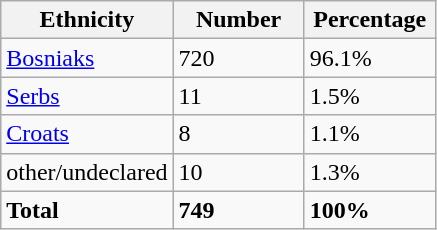<table class="wikitable">
<tr>
<th width="100px">Ethnicity</th>
<th width="80px">Number</th>
<th width="80px">Percentage</th>
</tr>
<tr>
<td><a href='#'>Bosniaks</a></td>
<td>720</td>
<td>96.1%</td>
</tr>
<tr>
<td><a href='#'>Serbs</a></td>
<td>11</td>
<td>1.5%</td>
</tr>
<tr>
<td><a href='#'>Croats</a></td>
<td>8</td>
<td>1.1%</td>
</tr>
<tr>
<td>other/undeclared</td>
<td>10</td>
<td>1.3%</td>
</tr>
<tr>
<td><strong>Total</strong></td>
<td><strong>749</strong></td>
<td><strong>100%</strong></td>
</tr>
</table>
